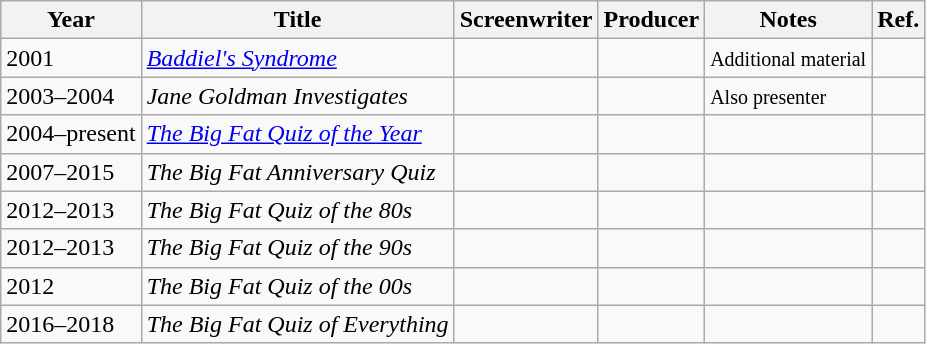<table class="wikitable">
<tr>
<th>Year</th>
<th>Title</th>
<th>Screenwriter</th>
<th>Producer</th>
<th>Notes</th>
<th>Ref.</th>
</tr>
<tr>
<td>2001</td>
<td><em><a href='#'>Baddiel's Syndrome</a></em></td>
<td></td>
<td></td>
<td><small>Additional material</small></td>
<td></td>
</tr>
<tr>
<td>2003–2004</td>
<td><em>Jane Goldman Investigates</em></td>
<td></td>
<td></td>
<td><small>Also presenter</small></td>
<td></td>
</tr>
<tr>
<td>2004–present</td>
<td><em><a href='#'>The Big Fat Quiz of the Year</a></em></td>
<td></td>
<td></td>
<td></td>
<td></td>
</tr>
<tr>
<td>2007–2015</td>
<td><em>The Big Fat Anniversary Quiz</em></td>
<td></td>
<td></td>
<td></td>
<td></td>
</tr>
<tr>
<td>2012–2013</td>
<td><em>The Big Fat Quiz of the 80s</em></td>
<td></td>
<td></td>
<td></td>
<td></td>
</tr>
<tr>
<td>2012–2013</td>
<td><em>The Big Fat Quiz of the 90s</em></td>
<td></td>
<td></td>
<td></td>
<td></td>
</tr>
<tr>
<td>2012</td>
<td><em>The Big Fat Quiz of the 00s</em></td>
<td></td>
<td></td>
<td></td>
<td></td>
</tr>
<tr>
<td>2016–2018</td>
<td><em>The Big Fat Quiz of Everything</em></td>
<td></td>
<td></td>
<td></td>
<td></td>
</tr>
</table>
